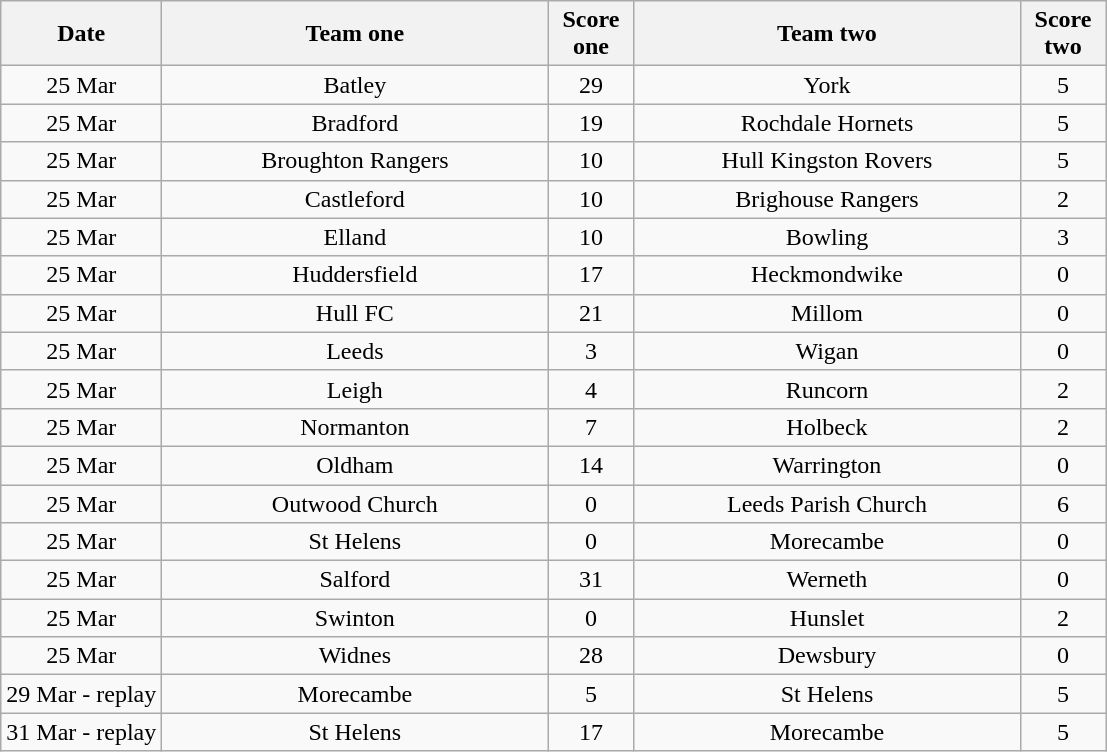<table class="wikitable" style="text-align: center">
<tr>
<th width=100>Date</th>
<th width=250>Team one</th>
<th width=50>Score one</th>
<th width=250>Team two</th>
<th width=50>Score two</th>
</tr>
<tr>
<td>25 Mar</td>
<td>Batley</td>
<td>29</td>
<td>York</td>
<td>5</td>
</tr>
<tr>
<td>25 Mar</td>
<td>Bradford</td>
<td>19</td>
<td>Rochdale Hornets</td>
<td>5</td>
</tr>
<tr>
<td>25 Mar</td>
<td>Broughton Rangers</td>
<td>10</td>
<td>Hull Kingston Rovers</td>
<td>5</td>
</tr>
<tr>
<td>25 Mar</td>
<td>Castleford</td>
<td>10</td>
<td>Brighouse Rangers</td>
<td>2</td>
</tr>
<tr>
<td>25 Mar</td>
<td>Elland</td>
<td>10</td>
<td>Bowling</td>
<td>3</td>
</tr>
<tr>
<td>25 Mar</td>
<td>Huddersfield</td>
<td>17</td>
<td>Heckmondwike</td>
<td>0</td>
</tr>
<tr>
<td>25 Mar</td>
<td>Hull FC</td>
<td>21</td>
<td>Millom</td>
<td>0</td>
</tr>
<tr>
<td>25 Mar</td>
<td>Leeds</td>
<td>3</td>
<td>Wigan</td>
<td>0</td>
</tr>
<tr>
<td>25 Mar</td>
<td>Leigh</td>
<td>4</td>
<td>Runcorn</td>
<td>2</td>
</tr>
<tr>
<td>25 Mar</td>
<td>Normanton</td>
<td>7</td>
<td>Holbeck</td>
<td>2</td>
</tr>
<tr>
<td>25 Mar</td>
<td>Oldham</td>
<td>14</td>
<td>Warrington</td>
<td>0</td>
</tr>
<tr>
<td>25 Mar</td>
<td>Outwood Church</td>
<td>0</td>
<td>Leeds Parish Church</td>
<td>6</td>
</tr>
<tr>
<td>25 Mar</td>
<td>St Helens</td>
<td>0</td>
<td>Morecambe</td>
<td>0</td>
</tr>
<tr>
<td>25 Mar</td>
<td>Salford</td>
<td>31</td>
<td>Werneth</td>
<td>0</td>
</tr>
<tr>
<td>25 Mar</td>
<td>Swinton</td>
<td>0</td>
<td>Hunslet</td>
<td>2</td>
</tr>
<tr>
<td>25 Mar</td>
<td>Widnes</td>
<td>28</td>
<td>Dewsbury</td>
<td>0</td>
</tr>
<tr>
<td>29 Mar - replay</td>
<td>Morecambe</td>
<td>5</td>
<td>St Helens</td>
<td>5</td>
</tr>
<tr>
<td>31 Mar - replay</td>
<td>St Helens</td>
<td>17</td>
<td>Morecambe</td>
<td>5</td>
</tr>
</table>
